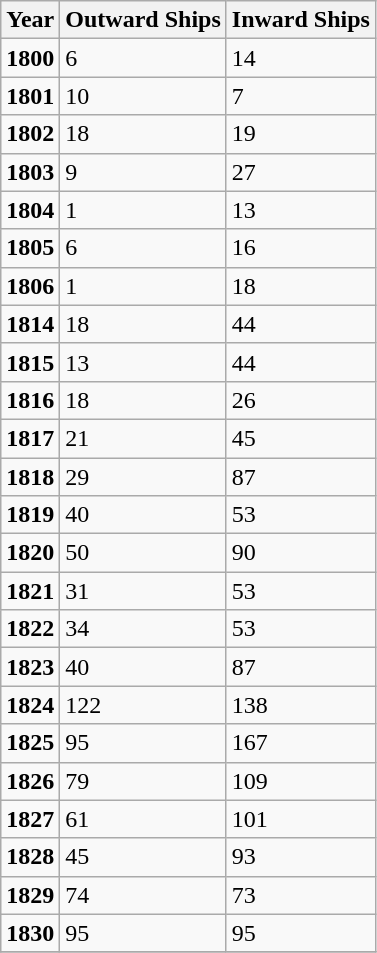<table class="wikitable">
<tr>
<th>Year</th>
<th>Outward Ships</th>
<th>Inward Ships</th>
</tr>
<tr>
<td><strong>1800</strong></td>
<td>6</td>
<td>14</td>
</tr>
<tr>
<td><strong>1801</strong></td>
<td>10</td>
<td>7</td>
</tr>
<tr>
<td><strong>1802</strong></td>
<td>18</td>
<td>19</td>
</tr>
<tr>
<td><strong>1803</strong></td>
<td>9</td>
<td>27</td>
</tr>
<tr>
<td><strong>1804</strong></td>
<td>1</td>
<td>13</td>
</tr>
<tr>
<td><strong>1805</strong></td>
<td>6</td>
<td>16</td>
</tr>
<tr>
<td><strong>1806</strong></td>
<td>1</td>
<td>18</td>
</tr>
<tr>
<td><strong>1814</strong></td>
<td>18</td>
<td>44</td>
</tr>
<tr>
<td><strong>1815</strong></td>
<td>13</td>
<td>44</td>
</tr>
<tr>
<td><strong>1816</strong></td>
<td>18</td>
<td>26</td>
</tr>
<tr>
<td><strong>1817</strong></td>
<td>21</td>
<td>45</td>
</tr>
<tr>
<td><strong>1818</strong></td>
<td>29</td>
<td>87</td>
</tr>
<tr>
<td><strong>1819</strong></td>
<td>40</td>
<td>53</td>
</tr>
<tr>
<td><strong>1820</strong></td>
<td>50</td>
<td>90</td>
</tr>
<tr>
<td><strong>1821</strong></td>
<td>31</td>
<td>53</td>
</tr>
<tr>
<td><strong>1822</strong></td>
<td>34</td>
<td>53</td>
</tr>
<tr>
<td><strong>1823</strong></td>
<td>40</td>
<td>87</td>
</tr>
<tr>
<td><strong>1824</strong></td>
<td>122</td>
<td>138</td>
</tr>
<tr>
<td><strong>1825</strong></td>
<td>95</td>
<td>167</td>
</tr>
<tr>
<td><strong>1826</strong></td>
<td>79</td>
<td>109</td>
</tr>
<tr>
<td><strong>1827</strong></td>
<td>61</td>
<td>101</td>
</tr>
<tr>
<td><strong>1828</strong></td>
<td>45</td>
<td>93</td>
</tr>
<tr>
<td><strong>1829</strong></td>
<td>74</td>
<td>73</td>
</tr>
<tr>
<td><strong>1830</strong></td>
<td>95</td>
<td>95</td>
</tr>
<tr>
</tr>
</table>
